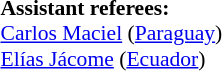<table width=50% style="font-size: 90%">
<tr>
<td><br><strong>Assistant referees:</strong>
<br><a href='#'>Carlos Maciel</a> (<a href='#'>Paraguay</a>)
<br><a href='#'>Elías Jácome</a> (<a href='#'>Ecuador</a>)</td>
</tr>
</table>
